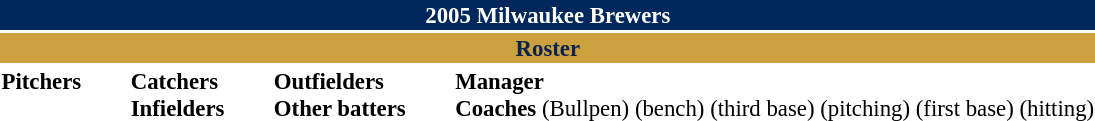<table class="toccolours" style="font-size: 95%;">
<tr>
<th colspan="10" style="background:#00285D; color:white; text-align:center;">2005 Milwaukee Brewers</th>
</tr>
<tr>
<td colspan=10 style="background-color: #CBA140; color: #0a2351; text-align: center;"><strong>Roster</strong></td>
</tr>
<tr>
<td valign="top"><strong>Pitchers</strong><br>

















</td>
<td width="25px"></td>
<td valign="top"><strong>Catchers</strong><br>

<strong>Infielders</strong>









</td>
<td width="25px"></td>
<td valign="top"><strong>Outfielders</strong><br>






<strong>Other batters</strong>
</td>
<td width="25px"></td>
<td valign="top"><strong>Manager</strong><br> 
<strong>Coaches</strong>
 (Bullpen)
 (bench)
 (third base)
   (pitching)
  (first base)
 (hitting)</td>
</tr>
<tr>
</tr>
</table>
